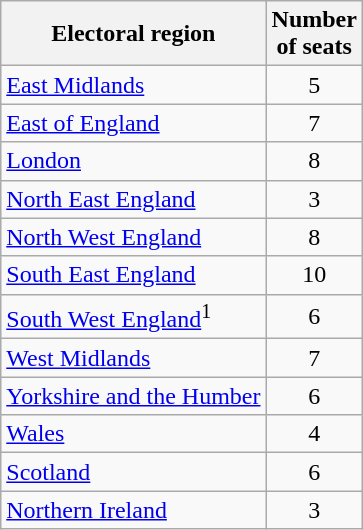<table class="wikitable sortable">
<tr border="1" cellspacing="0" cellpadding="">
<th>Electoral region</th>
<th>Number<br>of seats</th>
</tr>
<tr>
<td><a href='#'>East Midlands</a></td>
<td align="center">5</td>
</tr>
<tr>
<td><a href='#'>East of England</a></td>
<td align="center">7</td>
</tr>
<tr>
<td><a href='#'>London</a></td>
<td align="center">8</td>
</tr>
<tr>
<td><a href='#'>North East England</a></td>
<td align="center">3</td>
</tr>
<tr>
<td><a href='#'>North West England</a></td>
<td align="center">8</td>
</tr>
<tr>
<td><a href='#'>South East England</a></td>
<td align="center">10</td>
</tr>
<tr>
<td><a href='#'>South West England</a><sup>1</sup></td>
<td align="center">6</td>
</tr>
<tr>
<td><a href='#'>West Midlands</a></td>
<td align="center">7</td>
</tr>
<tr>
<td><a href='#'>Yorkshire and the Humber</a></td>
<td align="center">6</td>
</tr>
<tr>
<td><a href='#'>Wales</a></td>
<td align="center">4</td>
</tr>
<tr>
<td><a href='#'>Scotland</a></td>
<td align="center">6</td>
</tr>
<tr>
<td><a href='#'>Northern Ireland</a></td>
<td align="center">3</td>
</tr>
</table>
